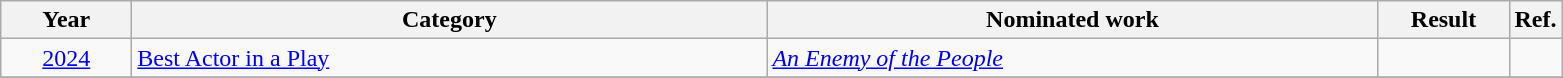<table class=wikitable>
<tr>
<th scope="col" style="width:5em;">Year</th>
<th scope="col" style="width:26em;">Category</th>
<th scope="col" style="width:25em;">Nominated work</th>
<th scope="col" style="width:5em;">Result</th>
<th>Ref.</th>
</tr>
<tr>
<td style="text-align:center;"><a href='#'>2024</a></td>
<td><a href='#'>Best Actor in a Play</a></td>
<td><em><a href='#'>An Enemy of the People</a></em></td>
<td></td>
<td style="text-align:center;"></td>
</tr>
<tr>
</tr>
</table>
